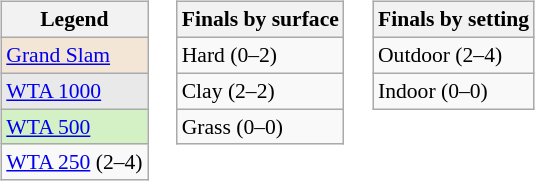<table>
<tr valign=top>
<td><br><table class="wikitable" style="font-size:90%;">
<tr>
<th>Legend</th>
</tr>
<tr>
<td style="background:#f3e6d7;"><a href='#'>Grand Slam</a></td>
</tr>
<tr>
<td style="background:#e9e9e9;"><a href='#'>WTA 1000</a></td>
</tr>
<tr>
<td style="background:#d4f1c5;"><a href='#'>WTA 500</a></td>
</tr>
<tr>
<td><a href='#'>WTA 250</a> (2–4)</td>
</tr>
</table>
</td>
<td><br><table class="wikitable" style="font-size:90%;">
<tr>
<th>Finals by surface</th>
</tr>
<tr>
<td>Hard (0–2)</td>
</tr>
<tr>
<td>Clay (2–2)</td>
</tr>
<tr>
<td>Grass (0–0)</td>
</tr>
</table>
</td>
<td><br><table class=wikitable style=font-size:90%>
<tr>
<th>Finals by setting</th>
</tr>
<tr>
<td>Outdoor (2–4)</td>
</tr>
<tr>
<td>Indoor (0–0)</td>
</tr>
</table>
</td>
</tr>
</table>
